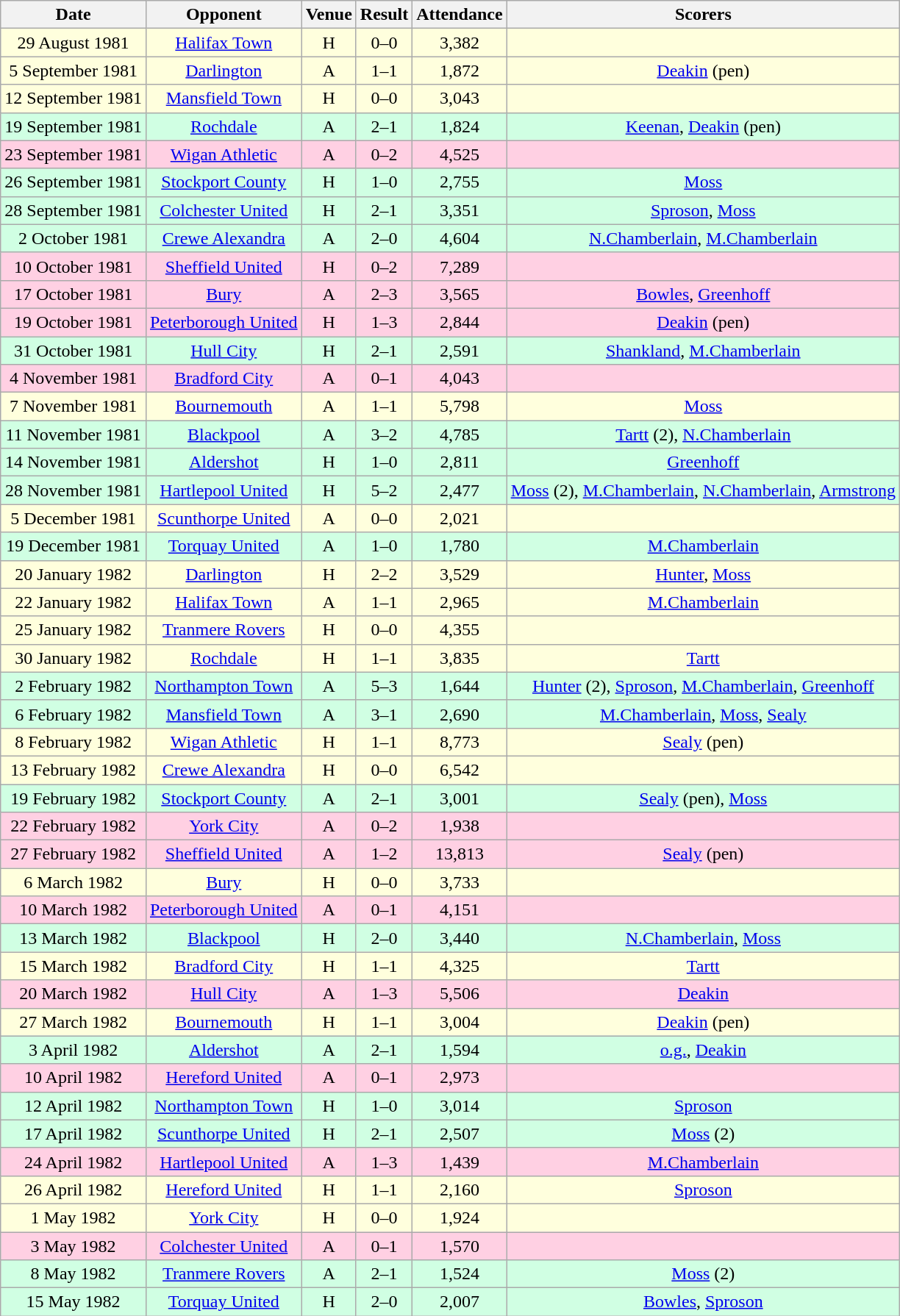<table class="wikitable sortable" style="font-size:100%; text-align:center">
<tr>
<th>Date</th>
<th>Opponent</th>
<th>Venue</th>
<th>Result</th>
<th>Attendance</th>
<th>Scorers</th>
</tr>
<tr style="background-color: #ffffdd;">
<td>29 August 1981</td>
<td><a href='#'>Halifax Town</a></td>
<td>H</td>
<td>0–0</td>
<td>3,382</td>
<td></td>
</tr>
<tr style="background-color: #ffffdd;">
<td>5 September 1981</td>
<td><a href='#'>Darlington</a></td>
<td>A</td>
<td>1–1</td>
<td>1,872</td>
<td><a href='#'>Deakin</a> (pen)</td>
</tr>
<tr style="background-color: #ffffdd;">
<td>12 September 1981</td>
<td><a href='#'>Mansfield Town</a></td>
<td>H</td>
<td>0–0</td>
<td>3,043</td>
<td></td>
</tr>
<tr style="background-color: #d0ffe3;">
<td>19 September 1981</td>
<td><a href='#'>Rochdale</a></td>
<td>A</td>
<td>2–1</td>
<td>1,824</td>
<td><a href='#'>Keenan</a>, <a href='#'>Deakin</a> (pen)</td>
</tr>
<tr style="background-color: #ffd0e3;">
<td>23 September 1981</td>
<td><a href='#'>Wigan Athletic</a></td>
<td>A</td>
<td>0–2</td>
<td>4,525</td>
<td></td>
</tr>
<tr style="background-color: #d0ffe3;">
<td>26 September 1981</td>
<td><a href='#'>Stockport County</a></td>
<td>H</td>
<td>1–0</td>
<td>2,755</td>
<td><a href='#'>Moss</a></td>
</tr>
<tr style="background-color: #d0ffe3;">
<td>28 September 1981</td>
<td><a href='#'>Colchester United</a></td>
<td>H</td>
<td>2–1</td>
<td>3,351</td>
<td><a href='#'>Sproson</a>, <a href='#'>Moss</a></td>
</tr>
<tr style="background-color: #d0ffe3;">
<td>2 October 1981</td>
<td><a href='#'>Crewe Alexandra</a></td>
<td>A</td>
<td>2–0</td>
<td>4,604</td>
<td><a href='#'>N.Chamberlain</a>, <a href='#'>M.Chamberlain</a></td>
</tr>
<tr style="background-color: #ffd0e3;">
<td>10 October 1981</td>
<td><a href='#'>Sheffield United</a></td>
<td>H</td>
<td>0–2</td>
<td>7,289</td>
<td></td>
</tr>
<tr style="background-color: #ffd0e3;">
<td>17 October 1981</td>
<td><a href='#'>Bury</a></td>
<td>A</td>
<td>2–3</td>
<td>3,565</td>
<td><a href='#'>Bowles</a>, <a href='#'>Greenhoff</a></td>
</tr>
<tr style="background-color: #ffd0e3;">
<td>19 October 1981</td>
<td><a href='#'>Peterborough United</a></td>
<td>H</td>
<td>1–3</td>
<td>2,844</td>
<td><a href='#'>Deakin</a> (pen)</td>
</tr>
<tr style="background-color: #d0ffe3;">
<td>31 October 1981</td>
<td><a href='#'>Hull City</a></td>
<td>H</td>
<td>2–1</td>
<td>2,591</td>
<td><a href='#'>Shankland</a>, <a href='#'>M.Chamberlain</a></td>
</tr>
<tr style="background-color: #ffd0e3;">
<td>4 November 1981</td>
<td><a href='#'>Bradford City</a></td>
<td>A</td>
<td>0–1</td>
<td>4,043</td>
<td></td>
</tr>
<tr style="background-color: #ffffdd;">
<td>7 November 1981</td>
<td><a href='#'>Bournemouth</a></td>
<td>A</td>
<td>1–1</td>
<td>5,798</td>
<td><a href='#'>Moss</a></td>
</tr>
<tr style="background-color: #d0ffe3;">
<td>11 November 1981</td>
<td><a href='#'>Blackpool</a></td>
<td>A</td>
<td>3–2</td>
<td>4,785</td>
<td><a href='#'>Tartt</a> (2), <a href='#'>N.Chamberlain</a></td>
</tr>
<tr style="background-color: #d0ffe3;">
<td>14 November 1981</td>
<td><a href='#'>Aldershot</a></td>
<td>H</td>
<td>1–0</td>
<td>2,811</td>
<td><a href='#'>Greenhoff</a></td>
</tr>
<tr style="background-color: #d0ffe3;">
<td>28 November 1981</td>
<td><a href='#'>Hartlepool United</a></td>
<td>H</td>
<td>5–2</td>
<td>2,477</td>
<td><a href='#'>Moss</a> (2), <a href='#'>M.Chamberlain</a>, <a href='#'>N.Chamberlain</a>, <a href='#'>Armstrong</a></td>
</tr>
<tr style="background-color: #ffffdd;">
<td>5 December 1981</td>
<td><a href='#'>Scunthorpe United</a></td>
<td>A</td>
<td>0–0</td>
<td>2,021</td>
<td></td>
</tr>
<tr style="background-color: #d0ffe3;">
<td>19 December 1981</td>
<td><a href='#'>Torquay United</a></td>
<td>A</td>
<td>1–0</td>
<td>1,780</td>
<td><a href='#'>M.Chamberlain</a></td>
</tr>
<tr style="background-color: #ffffdd;">
<td>20 January 1982</td>
<td><a href='#'>Darlington</a></td>
<td>H</td>
<td>2–2</td>
<td>3,529</td>
<td><a href='#'>Hunter</a>, <a href='#'>Moss</a></td>
</tr>
<tr style="background-color: #ffffdd;">
<td>22 January 1982</td>
<td><a href='#'>Halifax Town</a></td>
<td>A</td>
<td>1–1</td>
<td>2,965</td>
<td><a href='#'>M.Chamberlain</a></td>
</tr>
<tr style="background-color: #ffffdd;">
<td>25 January 1982</td>
<td><a href='#'>Tranmere Rovers</a></td>
<td>H</td>
<td>0–0</td>
<td>4,355</td>
<td></td>
</tr>
<tr style="background-color: #ffffdd;">
<td>30 January 1982</td>
<td><a href='#'>Rochdale</a></td>
<td>H</td>
<td>1–1</td>
<td>3,835</td>
<td><a href='#'>Tartt</a></td>
</tr>
<tr style="background-color: #d0ffe3;">
<td>2 February 1982</td>
<td><a href='#'>Northampton Town</a></td>
<td>A</td>
<td>5–3</td>
<td>1,644</td>
<td><a href='#'>Hunter</a> (2), <a href='#'>Sproson</a>, <a href='#'>M.Chamberlain</a>, <a href='#'>Greenhoff</a></td>
</tr>
<tr style="background-color: #d0ffe3;">
<td>6 February 1982</td>
<td><a href='#'>Mansfield Town</a></td>
<td>A</td>
<td>3–1</td>
<td>2,690</td>
<td><a href='#'>M.Chamberlain</a>, <a href='#'>Moss</a>, <a href='#'>Sealy</a></td>
</tr>
<tr style="background-color: #ffffdd;">
<td>8 February 1982</td>
<td><a href='#'>Wigan Athletic</a></td>
<td>H</td>
<td>1–1</td>
<td>8,773</td>
<td><a href='#'>Sealy</a> (pen)</td>
</tr>
<tr style="background-color: #ffffdd;">
<td>13 February 1982</td>
<td><a href='#'>Crewe Alexandra</a></td>
<td>H</td>
<td>0–0</td>
<td>6,542</td>
<td></td>
</tr>
<tr style="background-color: #d0ffe3;">
<td>19 February 1982</td>
<td><a href='#'>Stockport County</a></td>
<td>A</td>
<td>2–1</td>
<td>3,001</td>
<td><a href='#'>Sealy</a> (pen), <a href='#'>Moss</a></td>
</tr>
<tr style="background-color: #ffd0e3;">
<td>22 February 1982</td>
<td><a href='#'>York City</a></td>
<td>A</td>
<td>0–2</td>
<td>1,938</td>
<td></td>
</tr>
<tr style="background-color: #ffd0e3;">
<td>27 February 1982</td>
<td><a href='#'>Sheffield United</a></td>
<td>A</td>
<td>1–2</td>
<td>13,813</td>
<td><a href='#'>Sealy</a> (pen)</td>
</tr>
<tr style="background-color: #ffffdd;">
<td>6 March 1982</td>
<td><a href='#'>Bury</a></td>
<td>H</td>
<td>0–0</td>
<td>3,733</td>
<td></td>
</tr>
<tr style="background-color: #ffd0e3;">
<td>10 March 1982</td>
<td><a href='#'>Peterborough United</a></td>
<td>A</td>
<td>0–1</td>
<td>4,151</td>
<td></td>
</tr>
<tr style="background-color: #d0ffe3;">
<td>13 March 1982</td>
<td><a href='#'>Blackpool</a></td>
<td>H</td>
<td>2–0</td>
<td>3,440</td>
<td><a href='#'>N.Chamberlain</a>, <a href='#'>Moss</a></td>
</tr>
<tr style="background-color: #ffffdd;">
<td>15 March 1982</td>
<td><a href='#'>Bradford City</a></td>
<td>H</td>
<td>1–1</td>
<td>4,325</td>
<td><a href='#'>Tartt</a></td>
</tr>
<tr style="background-color: #ffd0e3;">
<td>20 March 1982</td>
<td><a href='#'>Hull City</a></td>
<td>A</td>
<td>1–3</td>
<td>5,506</td>
<td><a href='#'>Deakin</a></td>
</tr>
<tr style="background-color: #ffffdd;">
<td>27 March 1982</td>
<td><a href='#'>Bournemouth</a></td>
<td>H</td>
<td>1–1</td>
<td>3,004</td>
<td><a href='#'>Deakin</a> (pen)</td>
</tr>
<tr style="background-color: #d0ffe3;">
<td>3 April 1982</td>
<td><a href='#'>Aldershot</a></td>
<td>A</td>
<td>2–1</td>
<td>1,594</td>
<td><a href='#'>o.g.</a>, <a href='#'>Deakin</a></td>
</tr>
<tr style="background-color: #ffd0e3;">
<td>10 April 1982</td>
<td><a href='#'>Hereford United</a></td>
<td>A</td>
<td>0–1</td>
<td>2,973</td>
<td></td>
</tr>
<tr style="background-color: #d0ffe3;">
<td>12 April 1982</td>
<td><a href='#'>Northampton Town</a></td>
<td>H</td>
<td>1–0</td>
<td>3,014</td>
<td><a href='#'>Sproson</a></td>
</tr>
<tr style="background-color: #d0ffe3;">
<td>17 April 1982</td>
<td><a href='#'>Scunthorpe United</a></td>
<td>H</td>
<td>2–1</td>
<td>2,507</td>
<td><a href='#'>Moss</a> (2)</td>
</tr>
<tr style="background-color: #ffd0e3;">
<td>24 April 1982</td>
<td><a href='#'>Hartlepool United</a></td>
<td>A</td>
<td>1–3</td>
<td>1,439</td>
<td><a href='#'>M.Chamberlain</a></td>
</tr>
<tr style="background-color: #ffffdd;">
<td>26 April 1982</td>
<td><a href='#'>Hereford United</a></td>
<td>H</td>
<td>1–1</td>
<td>2,160</td>
<td><a href='#'>Sproson</a></td>
</tr>
<tr style="background-color: #ffffdd;">
<td>1 May 1982</td>
<td><a href='#'>York City</a></td>
<td>H</td>
<td>0–0</td>
<td>1,924</td>
<td></td>
</tr>
<tr style="background-color: #ffd0e3;">
<td>3 May 1982</td>
<td><a href='#'>Colchester United</a></td>
<td>A</td>
<td>0–1</td>
<td>1,570</td>
<td></td>
</tr>
<tr style="background-color: #d0ffe3;">
<td>8 May 1982</td>
<td><a href='#'>Tranmere Rovers</a></td>
<td>A</td>
<td>2–1</td>
<td>1,524</td>
<td><a href='#'>Moss</a> (2)</td>
</tr>
<tr style="background-color: #d0ffe3;">
<td>15 May 1982</td>
<td><a href='#'>Torquay United</a></td>
<td>H</td>
<td>2–0</td>
<td>2,007</td>
<td><a href='#'>Bowles</a>, <a href='#'>Sproson</a></td>
</tr>
</table>
